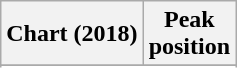<table class="wikitable sortable plainrowheaders">
<tr>
<th scope="col">Chart (2018)</th>
<th scope="col">Peak<br>position</th>
</tr>
<tr>
</tr>
<tr>
</tr>
<tr>
</tr>
<tr>
</tr>
</table>
